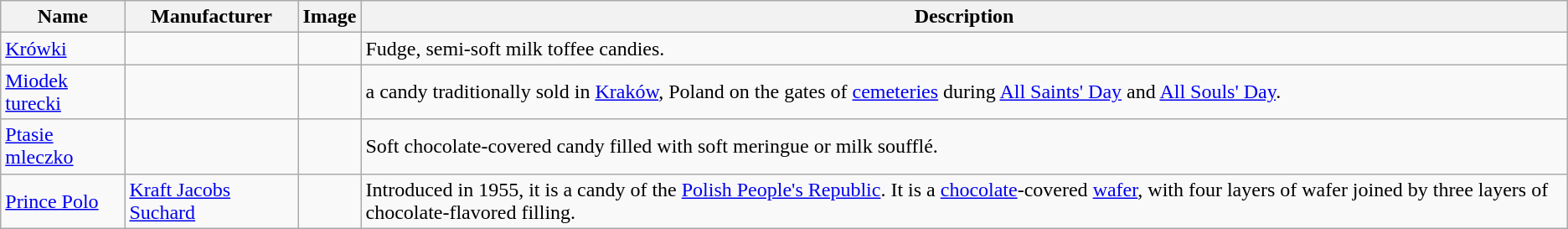<table class="wikitable sortable">
<tr>
<th>Name</th>
<th>Manufacturer</th>
<th class="unsortable">Image</th>
<th>Description</th>
</tr>
<tr>
<td><a href='#'>Krówki</a></td>
<td></td>
<td></td>
<td>Fudge, semi-soft milk toffee candies.</td>
</tr>
<tr>
<td><a href='#'>Miodek turecki</a></td>
<td></td>
<td></td>
<td>a candy traditionally sold in <a href='#'>Kraków</a>, Poland on the gates of <a href='#'>cemeteries</a> during <a href='#'>All Saints' Day</a> and <a href='#'>All Souls' Day</a>.</td>
</tr>
<tr>
<td><a href='#'>Ptasie mleczko</a></td>
<td></td>
<td></td>
<td>Soft chocolate-covered candy filled with soft meringue or milk soufflé.</td>
</tr>
<tr>
<td><a href='#'>Prince Polo</a></td>
<td><a href='#'>Kraft Jacobs Suchard</a></td>
<td></td>
<td>Introduced in 1955, it is a candy of the <a href='#'>Polish People's Republic</a>. It is a <a href='#'>chocolate</a>-covered <a href='#'>wafer</a>, with four layers of wafer joined by three layers of chocolate-flavored filling.</td>
</tr>
</table>
